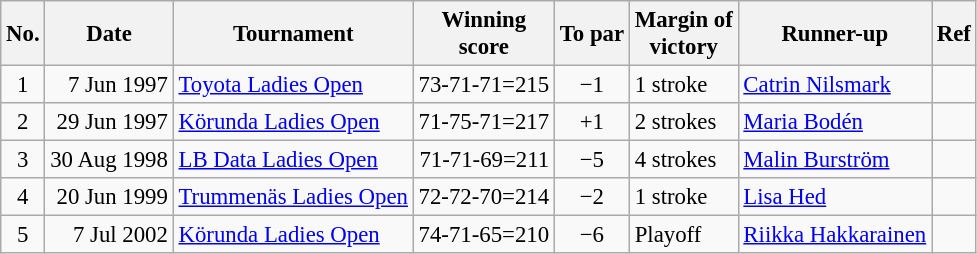<table class="wikitable" style="font-size:95%;">
<tr>
<th>No.</th>
<th>Date</th>
<th>Tournament</th>
<th>Winning<br>score</th>
<th>To par</th>
<th>Margin of<br>victory</th>
<th>Runner-up</th>
<th>Ref</th>
</tr>
<tr>
<td align=center>1</td>
<td align=right>7 Jun 1997</td>
<td><a href='#'>Toyota Ladies Open</a></td>
<td align=right>73-71-71=215</td>
<td align=center>−1</td>
<td>1 stroke</td>
<td> <a href='#'>Catrin Nilsmark</a></td>
<td></td>
</tr>
<tr>
<td align=center>2</td>
<td align=right>29 Jun 1997</td>
<td><a href='#'>Körunda Ladies Open</a></td>
<td align=right>71-75-71=217</td>
<td align=center>+1</td>
<td>2 strokes</td>
<td> <a href='#'>Maria Bodén</a></td>
<td></td>
</tr>
<tr>
<td align=center>3</td>
<td align=right>30 Aug 1998</td>
<td><a href='#'>LB Data Ladies Open</a></td>
<td align=right>71-71-69=211</td>
<td align=center>−5</td>
<td>4 strokes</td>
<td> <a href='#'>Malin Burström</a></td>
<td></td>
</tr>
<tr>
<td align=center>4</td>
<td align=right>20 Jun 1999</td>
<td><a href='#'>Trummenäs Ladies Open</a></td>
<td align=right>72-72-70=214</td>
<td align=center>−2</td>
<td>1 stroke</td>
<td> <a href='#'>Lisa Hed</a></td>
<td></td>
</tr>
<tr>
<td align=center>5</td>
<td align=right>7 Jul 2002</td>
<td><a href='#'>Körunda Ladies Open</a></td>
<td align=right>74-71-65=210</td>
<td align=center>−6</td>
<td>Playoff</td>
<td> <a href='#'>Riikka Hakkarainen</a></td>
<td></td>
</tr>
</table>
